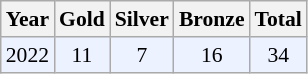<table class="sortable wikitable" style="font-size: 90%;">
<tr>
<th>Year</th>
<th>Gold</th>
<th>Silver</th>
<th>Bronze</th>
<th>Total</th>
</tr>
<tr style="background:#ECF2FF">
<td align="center">2022</td>
<td align="center">11</td>
<td align="center">7</td>
<td align="center">16</td>
<td align="center">34</td>
</tr>
</table>
